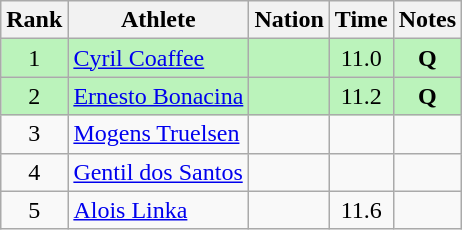<table class="wikitable sortable" style="text-align:center">
<tr>
<th>Rank</th>
<th>Athlete</th>
<th>Nation</th>
<th>Time</th>
<th>Notes</th>
</tr>
<tr bgcolor=bbf3bb>
<td>1</td>
<td align="left"><a href='#'>Cyril Coaffee</a></td>
<td align="left"></td>
<td>11.0</td>
<td><strong>Q</strong></td>
</tr>
<tr bgcolor=bbf3bb>
<td>2</td>
<td align="left"><a href='#'>Ernesto Bonacina</a></td>
<td align="left"></td>
<td>11.2</td>
<td><strong>Q</strong></td>
</tr>
<tr>
<td>3</td>
<td align="left"><a href='#'>Mogens Truelsen</a></td>
<td align="left"></td>
<td></td>
<td></td>
</tr>
<tr>
<td>4</td>
<td align="left"><a href='#'>Gentil dos Santos</a></td>
<td align="left"></td>
<td></td>
<td></td>
</tr>
<tr>
<td>5</td>
<td align="left"><a href='#'>Alois Linka</a></td>
<td align="left"></td>
<td>11.6</td>
<td></td>
</tr>
</table>
